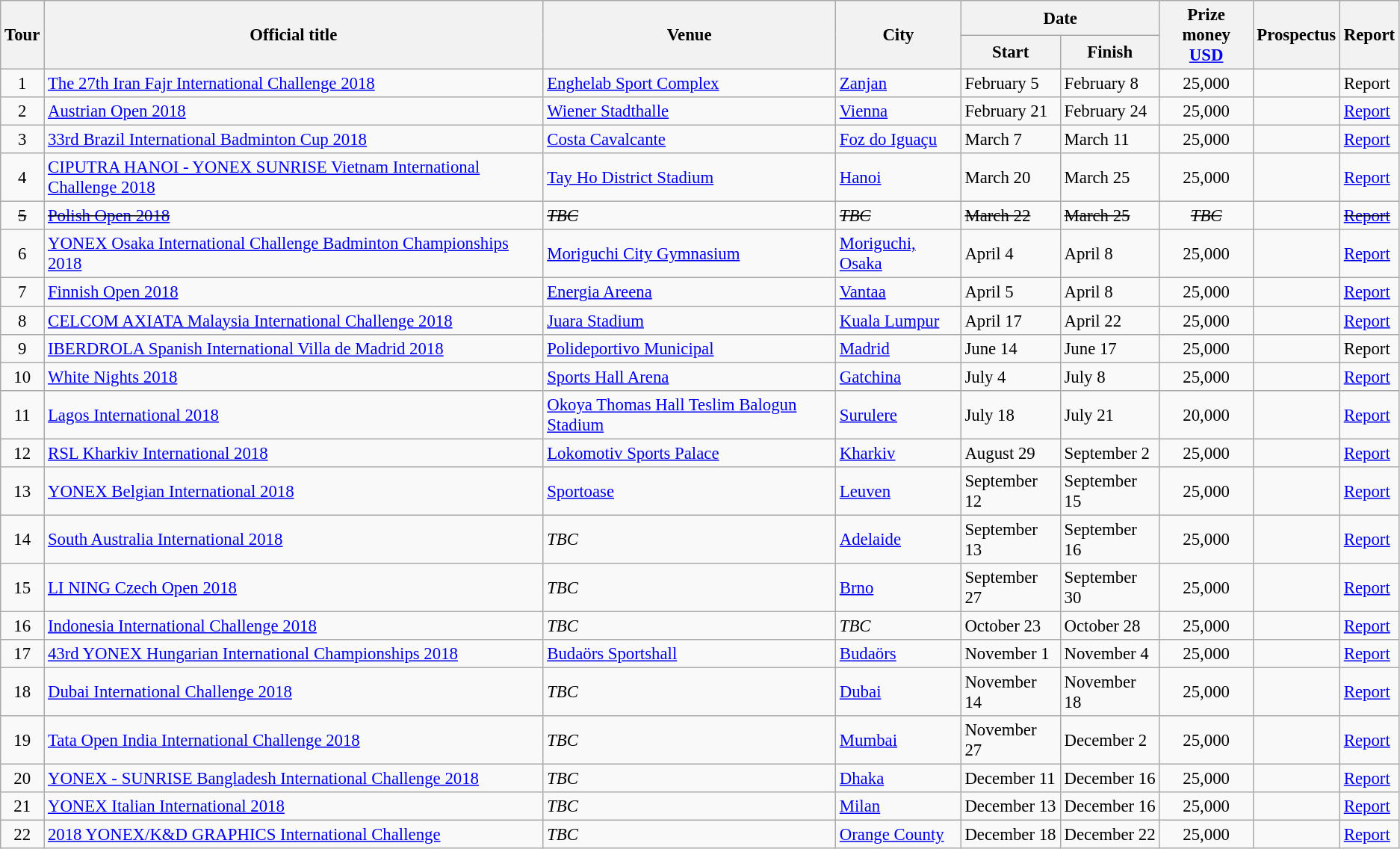<table class=wikitable style="font-size:95%">
<tr>
<th rowspan="2">Tour</th>
<th rowspan="2">Official title</th>
<th rowspan="2">Venue</th>
<th rowspan="2">City</th>
<th colspan="2">Date</th>
<th rowspan="2">Prize money <br><a href='#'>USD</a></th>
<th rowspan="2">Prospectus</th>
<th rowspan="2">Report</th>
</tr>
<tr>
<th>Start</th>
<th>Finish</th>
</tr>
<tr>
<td align="center">1</td>
<td> <a href='#'>The 27th Iran Fajr International Challenge 2018</a></td>
<td><a href='#'>Enghelab Sport Complex</a></td>
<td><a href='#'>Zanjan</a></td>
<td>February 5</td>
<td>February 8</td>
<td align="center">25,000</td>
<td aligh="center"></td>
<td>Report</td>
</tr>
<tr>
<td align="center">2</td>
<td> <a href='#'>Austrian Open 2018</a></td>
<td><a href='#'>Wiener Stadthalle</a></td>
<td><a href='#'>Vienna</a></td>
<td>February 21</td>
<td>February 24</td>
<td align="center">25,000</td>
<td aligh="center"></td>
<td><a href='#'>Report</a></td>
</tr>
<tr>
<td align="center">3</td>
<td> <a href='#'>33rd Brazil International Badminton Cup 2018</a></td>
<td><a href='#'>Costa Cavalcante</a></td>
<td><a href='#'>Foz do Iguaçu</a></td>
<td>March 7</td>
<td>March 11</td>
<td align="center">25,000</td>
<td aligh="center"></td>
<td><a href='#'>Report</a></td>
</tr>
<tr>
<td align="center">4</td>
<td> <a href='#'>CIPUTRA HANOI - YONEX SUNRISE Vietnam International Challenge 2018</a></td>
<td><a href='#'>Tay Ho District Stadium</a></td>
<td><a href='#'>Hanoi</a></td>
<td>March 20</td>
<td>March 25</td>
<td align="center">25,000</td>
<td aligh="center"></td>
<td><a href='#'>Report</a></td>
</tr>
<tr>
<td align="center"><s>5</s></td>
<td><s> <a href='#'>Polish Open 2018</a></s></td>
<td><s><em>TBC</em></s></td>
<td><s><em>TBC</em></s></td>
<td><s>March 22</s></td>
<td><s>March 25</s></td>
<td align="center"><s><em>TBC</em></s></td>
<td aligh="center"></td>
<td><s><a href='#'>Report</a></s></td>
</tr>
<tr>
<td align="center">6</td>
<td> <a href='#'>YONEX Osaka International Challenge Badminton Championships 2018</a></td>
<td><a href='#'>Moriguchi City Gymnasium</a></td>
<td><a href='#'>Moriguchi, Osaka</a></td>
<td>April 4</td>
<td>April 8</td>
<td align="center">25,000</td>
<td aligh="center"></td>
<td><a href='#'>Report</a></td>
</tr>
<tr>
<td align="center">7</td>
<td> <a href='#'>Finnish Open 2018</a></td>
<td><a href='#'>Energia Areena</a></td>
<td><a href='#'>Vantaa</a></td>
<td>April 5</td>
<td>April 8</td>
<td align="center">25,000</td>
<td aligh="center"></td>
<td><a href='#'>Report</a></td>
</tr>
<tr>
<td align="center">8</td>
<td> <a href='#'>CELCOM AXIATA Malaysia International Challenge 2018</a></td>
<td><a href='#'>Juara Stadium</a></td>
<td><a href='#'>Kuala Lumpur</a></td>
<td>April 17</td>
<td>April 22</td>
<td align="center">25,000</td>
<td aligh="center"></td>
<td><a href='#'>Report</a></td>
</tr>
<tr>
<td align="center">9</td>
<td> <a href='#'>IBERDROLA Spanish International Villa de Madrid 2018</a></td>
<td><a href='#'>Polideportivo Municipal</a></td>
<td><a href='#'>Madrid</a></td>
<td>June 14</td>
<td>June 17</td>
<td align="center">25,000</td>
<td aligh="center"></td>
<td>Report</td>
</tr>
<tr>
<td align="center">10</td>
<td> <a href='#'>White Nights 2018</a></td>
<td><a href='#'>Sports Hall Arena</a></td>
<td><a href='#'>Gatchina</a></td>
<td>July 4</td>
<td>July 8</td>
<td align="center">25,000</td>
<td aligh="center"></td>
<td><a href='#'>Report</a></td>
</tr>
<tr>
<td align="center">11</td>
<td> <a href='#'>Lagos International 2018</a></td>
<td><a href='#'>Okoya Thomas Hall Teslim Balogun Stadium</a></td>
<td><a href='#'>Surulere</a></td>
<td>July 18</td>
<td>July 21</td>
<td align="center">20,000</td>
<td aligh="center"></td>
<td><a href='#'>Report</a></td>
</tr>
<tr>
<td align="center">12</td>
<td> <a href='#'>RSL Kharkiv International 2018</a></td>
<td><a href='#'>Lokomotiv Sports Palace</a></td>
<td><a href='#'>Kharkiv</a></td>
<td>August 29</td>
<td>September 2</td>
<td align="center">25,000</td>
<td aligh="center"></td>
<td><a href='#'>Report</a></td>
</tr>
<tr>
<td align="center">13</td>
<td> <a href='#'>YONEX Belgian International 2018</a></td>
<td><a href='#'>Sportoase</a></td>
<td><a href='#'>Leuven</a></td>
<td>September 12</td>
<td>September 15</td>
<td align="center">25,000</td>
<td aligh="center"></td>
<td><a href='#'>Report</a></td>
</tr>
<tr>
<td align="center">14</td>
<td> <a href='#'>South Australia International 2018</a></td>
<td><em>TBC</em></td>
<td><a href='#'>Adelaide</a></td>
<td>September 13</td>
<td>September 16</td>
<td align="center">25,000</td>
<td aligh="center"></td>
<td><a href='#'>Report</a></td>
</tr>
<tr>
<td align="center">15</td>
<td> <a href='#'>LI NING Czech Open 2018</a></td>
<td><em>TBC</em></td>
<td><a href='#'>Brno</a></td>
<td>September 27</td>
<td>September 30</td>
<td align="center">25,000</td>
<td aligh="center"></td>
<td><a href='#'>Report</a></td>
</tr>
<tr>
<td align="center">16</td>
<td> <a href='#'>Indonesia International Challenge 2018</a></td>
<td><em>TBC</em></td>
<td><em>TBC</em></td>
<td>October 23</td>
<td>October 28</td>
<td align="center">25,000</td>
<td aligh="center"></td>
<td><a href='#'>Report</a></td>
</tr>
<tr>
<td align="center">17</td>
<td> <a href='#'>43rd YONEX Hungarian International Championships 2018</a></td>
<td><a href='#'>Budaörs Sportshall</a></td>
<td><a href='#'>Budaörs</a></td>
<td>November 1</td>
<td>November 4</td>
<td align="center">25,000</td>
<td aligh="center"></td>
<td><a href='#'>Report</a></td>
</tr>
<tr>
<td align="center">18</td>
<td> <a href='#'>Dubai International Challenge 2018</a></td>
<td><em>TBC</em></td>
<td><a href='#'>Dubai</a></td>
<td>November 14</td>
<td>November 18</td>
<td align="center">25,000</td>
<td aligh="center"></td>
<td><a href='#'>Report</a></td>
</tr>
<tr>
<td align="center">19</td>
<td> <a href='#'>Tata Open India International Challenge 2018</a></td>
<td><em>TBC</em></td>
<td><a href='#'>Mumbai</a></td>
<td>November 27</td>
<td>December 2</td>
<td align="center">25,000</td>
<td aligh="center"></td>
<td><a href='#'>Report</a></td>
</tr>
<tr>
<td align="center">20</td>
<td> <a href='#'>YONEX - SUNRISE Bangladesh International Challenge 2018</a></td>
<td><em>TBC</em></td>
<td><a href='#'>Dhaka</a></td>
<td>December 11</td>
<td>December 16</td>
<td align="center">25,000</td>
<td aligh="center"></td>
<td><a href='#'>Report</a></td>
</tr>
<tr>
<td align="center">21</td>
<td> <a href='#'>YONEX Italian International 2018</a></td>
<td><em>TBC</em></td>
<td><a href='#'>Milan</a></td>
<td>December 13</td>
<td>December 16</td>
<td align="center">25,000</td>
<td aligh="center"></td>
<td><a href='#'>Report</a></td>
</tr>
<tr>
<td align="center">22</td>
<td> <a href='#'>2018 YONEX/K&D GRAPHICS International Challenge</a></td>
<td><em>TBC</em></td>
<td><a href='#'>Orange County</a></td>
<td>December 18</td>
<td>December 22</td>
<td align="center">25,000</td>
<td aligh="center"></td>
<td><a href='#'>Report</a></td>
</tr>
</table>
